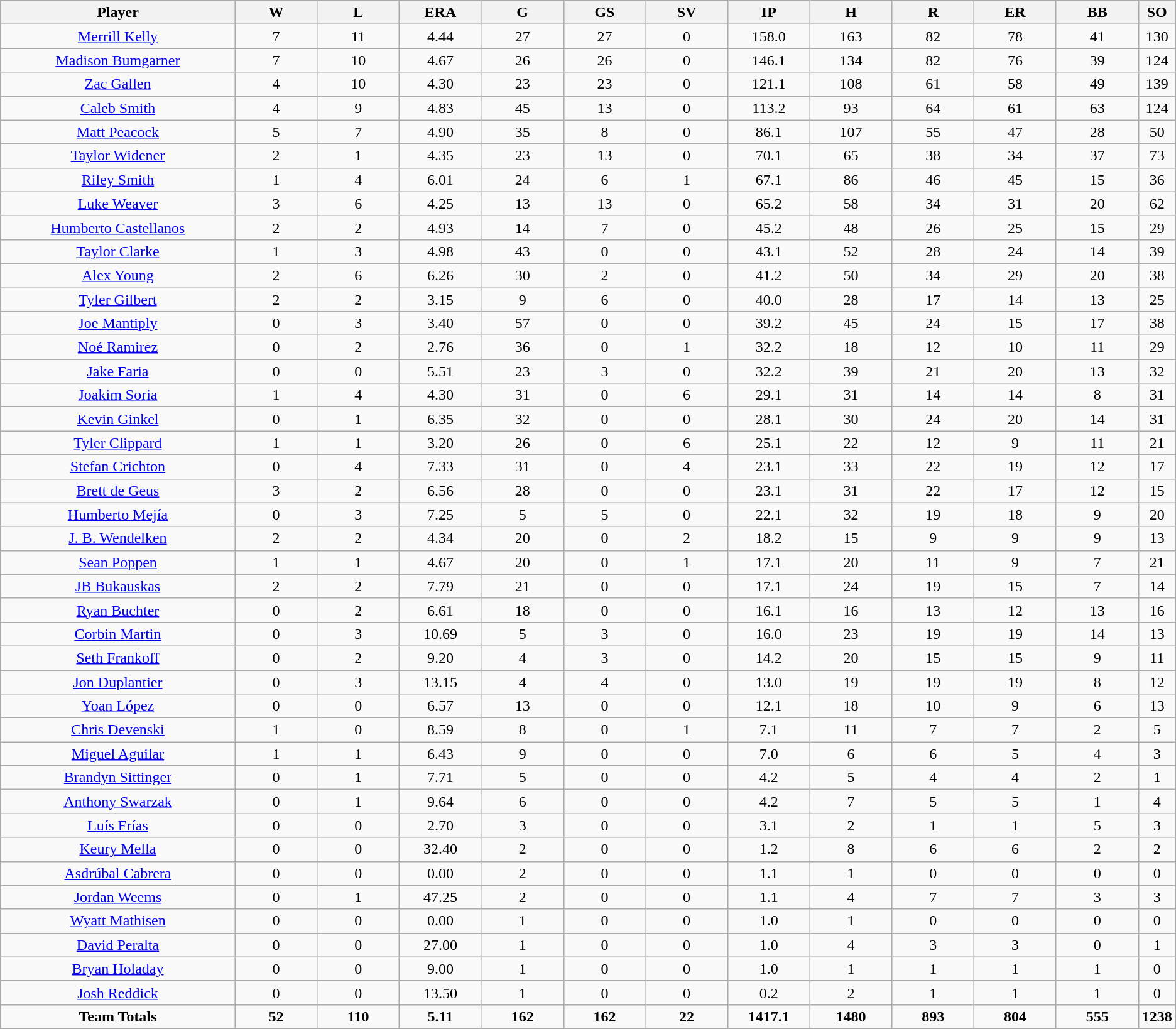<table class=wikitable style="text-align:center">
<tr>
<th bgcolor=#DDDDFF; width="20%">Player</th>
<th bgcolor=#DDDDFF; width="7%">W</th>
<th bgcolor=#DDDDFF; width="7%">L</th>
<th bgcolor=#DDDDFF; width="7%">ERA</th>
<th bgcolor=#DDDDFF; width="7%">G</th>
<th bgcolor=#DDDDFF; width="7%">GS</th>
<th bgcolor=#DDDDFF; width="7%">SV</th>
<th bgcolor=#DDDDFF; width="7%">IP</th>
<th bgcolor=#DDDDFF; width="7%">H</th>
<th bgcolor=#DDDDFF; width="7%">R</th>
<th bgcolor=#DDDDFF; width="7%">ER</th>
<th bgcolor=#DDDDFF; width="7%">BB</th>
<th bgcolor=#DDDDFF; width="7%">SO</th>
</tr>
<tr>
<td><a href='#'>Merrill Kelly</a></td>
<td>7</td>
<td>11</td>
<td>4.44</td>
<td>27</td>
<td>27</td>
<td>0</td>
<td>158.0</td>
<td>163</td>
<td>82</td>
<td>78</td>
<td>41</td>
<td>130</td>
</tr>
<tr>
<td><a href='#'>Madison Bumgarner</a></td>
<td>7</td>
<td>10</td>
<td>4.67</td>
<td>26</td>
<td>26</td>
<td>0</td>
<td>146.1</td>
<td>134</td>
<td>82</td>
<td>76</td>
<td>39</td>
<td>124</td>
</tr>
<tr>
<td><a href='#'>Zac Gallen</a></td>
<td>4</td>
<td>10</td>
<td>4.30</td>
<td>23</td>
<td>23</td>
<td>0</td>
<td>121.1</td>
<td>108</td>
<td>61</td>
<td>58</td>
<td>49</td>
<td>139</td>
</tr>
<tr>
<td><a href='#'>Caleb Smith</a></td>
<td>4</td>
<td>9</td>
<td>4.83</td>
<td>45</td>
<td>13</td>
<td>0</td>
<td>113.2</td>
<td>93</td>
<td>64</td>
<td>61</td>
<td>63</td>
<td>124</td>
</tr>
<tr>
<td><a href='#'>Matt Peacock</a></td>
<td>5</td>
<td>7</td>
<td>4.90</td>
<td>35</td>
<td>8</td>
<td>0</td>
<td>86.1</td>
<td>107</td>
<td>55</td>
<td>47</td>
<td>28</td>
<td>50</td>
</tr>
<tr>
<td><a href='#'>Taylor Widener</a></td>
<td>2</td>
<td>1</td>
<td>4.35</td>
<td>23</td>
<td>13</td>
<td>0</td>
<td>70.1</td>
<td>65</td>
<td>38</td>
<td>34</td>
<td>37</td>
<td>73</td>
</tr>
<tr>
<td><a href='#'>Riley Smith</a></td>
<td>1</td>
<td>4</td>
<td>6.01</td>
<td>24</td>
<td>6</td>
<td>1</td>
<td>67.1</td>
<td>86</td>
<td>46</td>
<td>45</td>
<td>15</td>
<td>36</td>
</tr>
<tr>
<td><a href='#'>Luke Weaver</a></td>
<td>3</td>
<td>6</td>
<td>4.25</td>
<td>13</td>
<td>13</td>
<td>0</td>
<td>65.2</td>
<td>58</td>
<td>34</td>
<td>31</td>
<td>20</td>
<td>62</td>
</tr>
<tr>
<td><a href='#'>Humberto Castellanos</a></td>
<td>2</td>
<td>2</td>
<td>4.93</td>
<td>14</td>
<td>7</td>
<td>0</td>
<td>45.2</td>
<td>48</td>
<td>26</td>
<td>25</td>
<td>15</td>
<td>29</td>
</tr>
<tr>
<td><a href='#'>Taylor Clarke</a></td>
<td>1</td>
<td>3</td>
<td>4.98</td>
<td>43</td>
<td>0</td>
<td>0</td>
<td>43.1</td>
<td>52</td>
<td>28</td>
<td>24</td>
<td>14</td>
<td>39</td>
</tr>
<tr>
<td><a href='#'>Alex Young</a></td>
<td>2</td>
<td>6</td>
<td>6.26</td>
<td>30</td>
<td>2</td>
<td>0</td>
<td>41.2</td>
<td>50</td>
<td>34</td>
<td>29</td>
<td>20</td>
<td>38</td>
</tr>
<tr>
<td><a href='#'>Tyler Gilbert</a></td>
<td>2</td>
<td>2</td>
<td>3.15</td>
<td>9</td>
<td>6</td>
<td>0</td>
<td>40.0</td>
<td>28</td>
<td>17</td>
<td>14</td>
<td>13</td>
<td>25</td>
</tr>
<tr>
<td><a href='#'>Joe Mantiply</a></td>
<td>0</td>
<td>3</td>
<td>3.40</td>
<td>57</td>
<td>0</td>
<td>0</td>
<td>39.2</td>
<td>45</td>
<td>24</td>
<td>15</td>
<td>17</td>
<td>38</td>
</tr>
<tr>
<td><a href='#'>Noé Ramirez</a></td>
<td>0</td>
<td>2</td>
<td>2.76</td>
<td>36</td>
<td>0</td>
<td>1</td>
<td>32.2</td>
<td>18</td>
<td>12</td>
<td>10</td>
<td>11</td>
<td>29</td>
</tr>
<tr>
<td><a href='#'>Jake Faria</a></td>
<td>0</td>
<td>0</td>
<td>5.51</td>
<td>23</td>
<td>3</td>
<td>0</td>
<td>32.2</td>
<td>39</td>
<td>21</td>
<td>20</td>
<td>13</td>
<td>32</td>
</tr>
<tr>
<td><a href='#'>Joakim Soria</a></td>
<td>1</td>
<td>4</td>
<td>4.30</td>
<td>31</td>
<td>0</td>
<td>6</td>
<td>29.1</td>
<td>31</td>
<td>14</td>
<td>14</td>
<td>8</td>
<td>31</td>
</tr>
<tr>
<td><a href='#'>Kevin Ginkel</a></td>
<td>0</td>
<td>1</td>
<td>6.35</td>
<td>32</td>
<td>0</td>
<td>0</td>
<td>28.1</td>
<td>30</td>
<td>24</td>
<td>20</td>
<td>14</td>
<td>31</td>
</tr>
<tr>
<td><a href='#'>Tyler Clippard</a></td>
<td>1</td>
<td>1</td>
<td>3.20</td>
<td>26</td>
<td>0</td>
<td>6</td>
<td>25.1</td>
<td>22</td>
<td>12</td>
<td>9</td>
<td>11</td>
<td>21</td>
</tr>
<tr>
<td><a href='#'>Stefan Crichton</a></td>
<td>0</td>
<td>4</td>
<td>7.33</td>
<td>31</td>
<td>0</td>
<td>4</td>
<td>23.1</td>
<td>33</td>
<td>22</td>
<td>19</td>
<td>12</td>
<td>17</td>
</tr>
<tr>
<td><a href='#'>Brett de Geus</a></td>
<td>3</td>
<td>2</td>
<td>6.56</td>
<td>28</td>
<td>0</td>
<td>0</td>
<td>23.1</td>
<td>31</td>
<td>22</td>
<td>17</td>
<td>12</td>
<td>15</td>
</tr>
<tr>
<td><a href='#'>Humberto Mejía</a></td>
<td>0</td>
<td>3</td>
<td>7.25</td>
<td>5</td>
<td>5</td>
<td>0</td>
<td>22.1</td>
<td>32</td>
<td>19</td>
<td>18</td>
<td>9</td>
<td>20</td>
</tr>
<tr>
<td><a href='#'>J. B. Wendelken</a></td>
<td>2</td>
<td>2</td>
<td>4.34</td>
<td>20</td>
<td>0</td>
<td>2</td>
<td>18.2</td>
<td>15</td>
<td>9</td>
<td>9</td>
<td>9</td>
<td>13</td>
</tr>
<tr>
<td><a href='#'>Sean Poppen</a></td>
<td>1</td>
<td>1</td>
<td>4.67</td>
<td>20</td>
<td>0</td>
<td>1</td>
<td>17.1</td>
<td>20</td>
<td>11</td>
<td>9</td>
<td>7</td>
<td>21</td>
</tr>
<tr>
<td><a href='#'>JB Bukauskas</a></td>
<td>2</td>
<td>2</td>
<td>7.79</td>
<td>21</td>
<td>0</td>
<td>0</td>
<td>17.1</td>
<td>24</td>
<td>19</td>
<td>15</td>
<td>7</td>
<td>14</td>
</tr>
<tr>
<td><a href='#'>Ryan Buchter</a></td>
<td>0</td>
<td>2</td>
<td>6.61</td>
<td>18</td>
<td>0</td>
<td>0</td>
<td>16.1</td>
<td>16</td>
<td>13</td>
<td>12</td>
<td>13</td>
<td>16</td>
</tr>
<tr>
<td><a href='#'>Corbin Martin</a></td>
<td>0</td>
<td>3</td>
<td>10.69</td>
<td>5</td>
<td>3</td>
<td>0</td>
<td>16.0</td>
<td>23</td>
<td>19</td>
<td>19</td>
<td>14</td>
<td>13</td>
</tr>
<tr>
<td><a href='#'>Seth Frankoff</a></td>
<td>0</td>
<td>2</td>
<td>9.20</td>
<td>4</td>
<td>3</td>
<td>0</td>
<td>14.2</td>
<td>20</td>
<td>15</td>
<td>15</td>
<td>9</td>
<td>11</td>
</tr>
<tr>
<td><a href='#'>Jon Duplantier</a></td>
<td>0</td>
<td>3</td>
<td>13.15</td>
<td>4</td>
<td>4</td>
<td>0</td>
<td>13.0</td>
<td>19</td>
<td>19</td>
<td>19</td>
<td>8</td>
<td>12</td>
</tr>
<tr>
<td><a href='#'>Yoan López</a></td>
<td>0</td>
<td>0</td>
<td>6.57</td>
<td>13</td>
<td>0</td>
<td>0</td>
<td>12.1</td>
<td>18</td>
<td>10</td>
<td>9</td>
<td>6</td>
<td>13</td>
</tr>
<tr>
<td><a href='#'>Chris Devenski</a></td>
<td>1</td>
<td>0</td>
<td>8.59</td>
<td>8</td>
<td>0</td>
<td>1</td>
<td>7.1</td>
<td>11</td>
<td>7</td>
<td>7</td>
<td>2</td>
<td>5</td>
</tr>
<tr>
<td><a href='#'>Miguel Aguilar</a></td>
<td>1</td>
<td>1</td>
<td>6.43</td>
<td>9</td>
<td>0</td>
<td>0</td>
<td>7.0</td>
<td>6</td>
<td>6</td>
<td>5</td>
<td>4</td>
<td>3</td>
</tr>
<tr>
<td><a href='#'>Brandyn Sittinger</a></td>
<td>0</td>
<td>1</td>
<td>7.71</td>
<td>5</td>
<td>0</td>
<td>0</td>
<td>4.2</td>
<td>5</td>
<td>4</td>
<td>4</td>
<td>2</td>
<td>1</td>
</tr>
<tr>
<td><a href='#'>Anthony Swarzak</a></td>
<td>0</td>
<td>1</td>
<td>9.64</td>
<td>6</td>
<td>0</td>
<td>0</td>
<td>4.2</td>
<td>7</td>
<td>5</td>
<td>5</td>
<td>1</td>
<td>4</td>
</tr>
<tr>
<td><a href='#'>Luís Frías</a></td>
<td>0</td>
<td>0</td>
<td>2.70</td>
<td>3</td>
<td>0</td>
<td>0</td>
<td>3.1</td>
<td>2</td>
<td>1</td>
<td>1</td>
<td>5</td>
<td>3</td>
</tr>
<tr>
<td><a href='#'>Keury Mella</a></td>
<td>0</td>
<td>0</td>
<td>32.40</td>
<td>2</td>
<td>0</td>
<td>0</td>
<td>1.2</td>
<td>8</td>
<td>6</td>
<td>6</td>
<td>2</td>
<td>2</td>
</tr>
<tr>
<td><a href='#'>Asdrúbal Cabrera</a></td>
<td>0</td>
<td>0</td>
<td>0.00</td>
<td>2</td>
<td>0</td>
<td>0</td>
<td>1.1</td>
<td>1</td>
<td>0</td>
<td>0</td>
<td>0</td>
<td>0</td>
</tr>
<tr>
<td><a href='#'>Jordan Weems</a></td>
<td>0</td>
<td>1</td>
<td>47.25</td>
<td>2</td>
<td>0</td>
<td>0</td>
<td>1.1</td>
<td>4</td>
<td>7</td>
<td>7</td>
<td>3</td>
<td>3</td>
</tr>
<tr>
<td><a href='#'>Wyatt Mathisen</a></td>
<td>0</td>
<td>0</td>
<td>0.00</td>
<td>1</td>
<td>0</td>
<td>0</td>
<td>1.0</td>
<td>1</td>
<td>0</td>
<td>0</td>
<td>0</td>
<td>0</td>
</tr>
<tr>
<td><a href='#'>David Peralta</a></td>
<td>0</td>
<td>0</td>
<td>27.00</td>
<td>1</td>
<td>0</td>
<td>0</td>
<td>1.0</td>
<td>4</td>
<td>3</td>
<td>3</td>
<td>0</td>
<td>1</td>
</tr>
<tr>
<td><a href='#'>Bryan Holaday</a></td>
<td>0</td>
<td>0</td>
<td>9.00</td>
<td>1</td>
<td>0</td>
<td>0</td>
<td>1.0</td>
<td>1</td>
<td>1</td>
<td>1</td>
<td>1</td>
<td>0</td>
</tr>
<tr>
<td><a href='#'>Josh Reddick</a></td>
<td>0</td>
<td>0</td>
<td>13.50</td>
<td>1</td>
<td>0</td>
<td>0</td>
<td>0.2</td>
<td>2</td>
<td>1</td>
<td>1</td>
<td>1</td>
<td>0</td>
</tr>
<tr>
<td><strong>Team Totals</strong></td>
<td><strong>52</strong></td>
<td><strong>110</strong></td>
<td><strong>5.11</strong></td>
<td><strong>162</strong></td>
<td><strong>162</strong></td>
<td><strong>22</strong></td>
<td><strong>1417.1</strong></td>
<td><strong>1480</strong></td>
<td><strong>893</strong></td>
<td><strong>804</strong></td>
<td><strong>555</strong></td>
<td><strong>1238</strong></td>
</tr>
</table>
